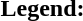<table class="toccolours" style="font-size:100%; white-space:nowrap;">
<tr>
<td><strong>Legend:</strong></td>
<td>      </td>
</tr>
<tr>
<td></td>
</tr>
<tr>
<td></td>
</tr>
<tr>
<td></td>
</tr>
</table>
